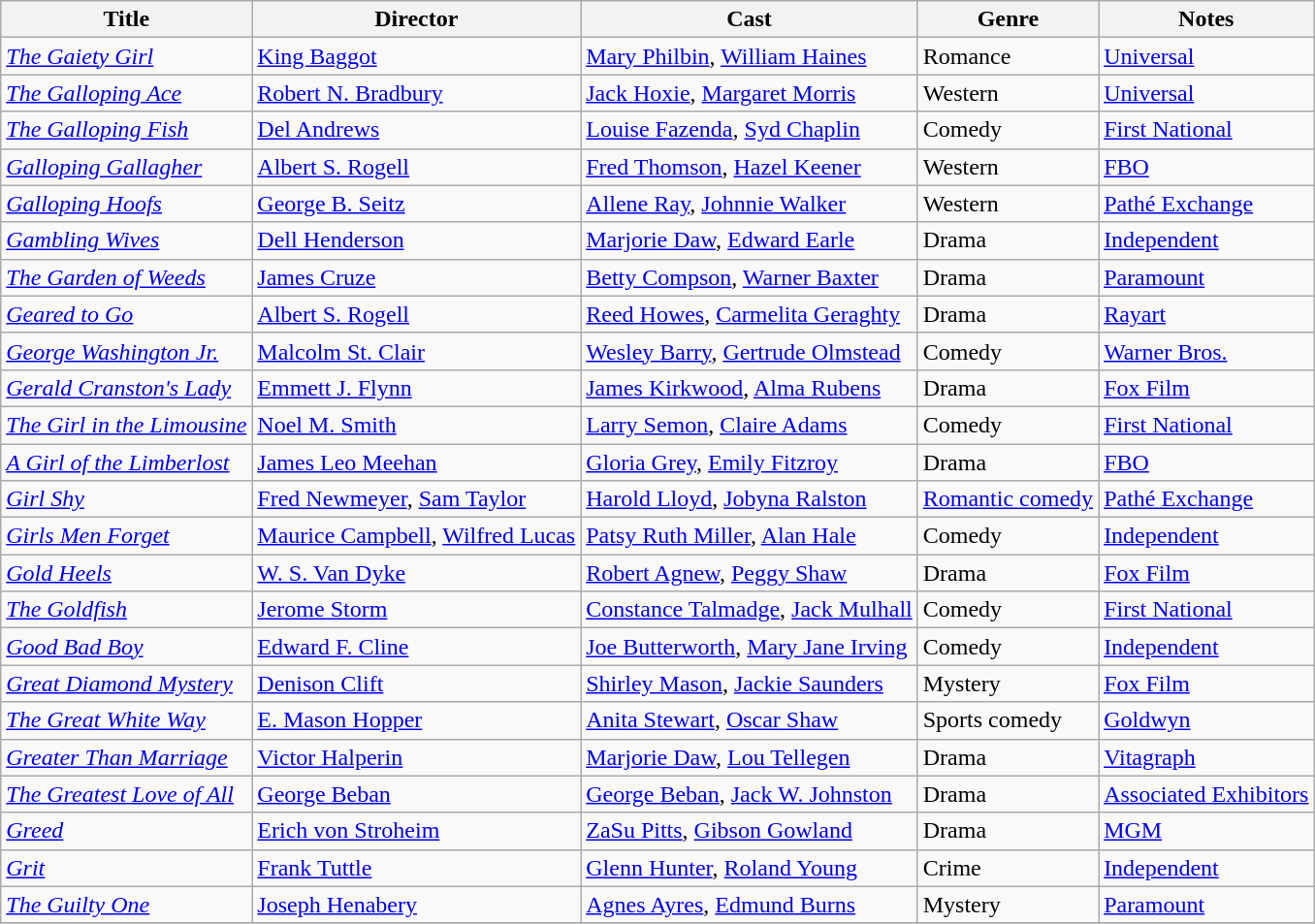<table class="wikitable">
<tr>
<th>Title</th>
<th>Director</th>
<th>Cast</th>
<th>Genre</th>
<th>Notes</th>
</tr>
<tr>
<td><em><a href='#'>The Gaiety Girl</a></em></td>
<td><a href='#'>King Baggot</a></td>
<td><a href='#'>Mary Philbin</a>, <a href='#'>William Haines</a></td>
<td>Romance</td>
<td><a href='#'>Universal</a></td>
</tr>
<tr>
<td><em><a href='#'>The Galloping Ace</a></em></td>
<td><a href='#'>Robert N. Bradbury</a></td>
<td><a href='#'>Jack Hoxie</a>, <a href='#'>Margaret Morris</a></td>
<td>Western</td>
<td><a href='#'>Universal</a></td>
</tr>
<tr>
<td><em><a href='#'>The Galloping Fish</a></em></td>
<td><a href='#'>Del Andrews</a></td>
<td><a href='#'>Louise Fazenda</a>, <a href='#'>Syd Chaplin</a></td>
<td>Comedy</td>
<td><a href='#'>First National</a></td>
</tr>
<tr>
<td><em><a href='#'>Galloping Gallagher</a></em></td>
<td><a href='#'>Albert S. Rogell</a></td>
<td><a href='#'>Fred Thomson</a>, <a href='#'>Hazel Keener</a></td>
<td>Western</td>
<td><a href='#'>FBO</a></td>
</tr>
<tr>
<td><em><a href='#'>Galloping Hoofs</a></em></td>
<td><a href='#'>George B. Seitz</a></td>
<td><a href='#'>Allene Ray</a>, <a href='#'>Johnnie Walker</a></td>
<td>Western</td>
<td><a href='#'>Pathé Exchange</a></td>
</tr>
<tr>
<td><em><a href='#'>Gambling Wives</a></em></td>
<td><a href='#'>Dell Henderson</a></td>
<td><a href='#'>Marjorie Daw</a>, <a href='#'>Edward Earle</a></td>
<td>Drama</td>
<td><a href='#'>Independent</a></td>
</tr>
<tr>
<td><em><a href='#'>The Garden of Weeds</a></em></td>
<td><a href='#'>James Cruze</a></td>
<td><a href='#'>Betty Compson</a>, <a href='#'>Warner Baxter</a></td>
<td>Drama</td>
<td><a href='#'>Paramount</a></td>
</tr>
<tr>
<td><em><a href='#'>Geared to Go</a></em></td>
<td><a href='#'>Albert S. Rogell</a></td>
<td><a href='#'>Reed Howes</a>, <a href='#'>Carmelita Geraghty</a></td>
<td>Drama</td>
<td><a href='#'>Rayart</a></td>
</tr>
<tr>
<td><em><a href='#'>George Washington Jr.</a></em></td>
<td><a href='#'>Malcolm St. Clair</a></td>
<td><a href='#'>Wesley Barry</a>, <a href='#'>Gertrude Olmstead</a></td>
<td>Comedy</td>
<td><a href='#'>Warner Bros.</a></td>
</tr>
<tr>
<td><em><a href='#'>Gerald Cranston's Lady</a></em></td>
<td><a href='#'>Emmett J. Flynn</a></td>
<td><a href='#'>James Kirkwood</a>, <a href='#'>Alma Rubens</a></td>
<td>Drama</td>
<td><a href='#'>Fox Film</a></td>
</tr>
<tr>
<td><em><a href='#'>The Girl in the Limousine</a></em></td>
<td><a href='#'>Noel M. Smith</a></td>
<td><a href='#'>Larry Semon</a>, <a href='#'>Claire Adams</a></td>
<td>Comedy</td>
<td><a href='#'>First National</a></td>
</tr>
<tr>
<td><em><a href='#'>A Girl of the Limberlost</a></em></td>
<td><a href='#'>James Leo Meehan</a></td>
<td><a href='#'>Gloria Grey</a>, <a href='#'>Emily Fitzroy</a></td>
<td>Drama</td>
<td><a href='#'>FBO</a></td>
</tr>
<tr>
<td><em><a href='#'>Girl Shy</a></em></td>
<td><a href='#'>Fred Newmeyer</a>, <a href='#'>Sam Taylor</a></td>
<td><a href='#'>Harold Lloyd</a>, <a href='#'>Jobyna Ralston</a></td>
<td><a href='#'>Romantic comedy</a></td>
<td><a href='#'>Pathé Exchange</a></td>
</tr>
<tr>
<td><em><a href='#'>Girls Men Forget</a></em></td>
<td><a href='#'>Maurice Campbell</a>, <a href='#'>Wilfred Lucas</a></td>
<td><a href='#'>Patsy Ruth Miller</a>, <a href='#'>Alan Hale</a></td>
<td>Comedy</td>
<td><a href='#'>Independent</a></td>
</tr>
<tr>
<td><em><a href='#'>Gold Heels</a></em></td>
<td><a href='#'>W. S. Van Dyke</a></td>
<td><a href='#'>Robert Agnew</a>, <a href='#'>Peggy Shaw</a></td>
<td>Drama</td>
<td><a href='#'>Fox Film</a></td>
</tr>
<tr>
<td><em><a href='#'>The Goldfish</a></em></td>
<td><a href='#'>Jerome Storm</a></td>
<td><a href='#'>Constance Talmadge</a>, <a href='#'>Jack Mulhall</a></td>
<td>Comedy</td>
<td><a href='#'>First National</a></td>
</tr>
<tr>
<td><em><a href='#'>Good Bad Boy</a></em></td>
<td><a href='#'>Edward F. Cline</a></td>
<td><a href='#'>Joe Butterworth</a>, <a href='#'>Mary Jane Irving</a></td>
<td>Comedy</td>
<td><a href='#'>Independent</a></td>
</tr>
<tr>
<td><em><a href='#'>Great Diamond Mystery</a></em></td>
<td><a href='#'>Denison Clift</a></td>
<td><a href='#'>Shirley Mason</a>, <a href='#'>Jackie Saunders</a></td>
<td>Mystery</td>
<td><a href='#'>Fox Film</a></td>
</tr>
<tr>
<td><em><a href='#'>The Great White Way</a></em></td>
<td><a href='#'>E. Mason Hopper</a></td>
<td><a href='#'>Anita Stewart</a>, <a href='#'>Oscar Shaw</a></td>
<td>Sports comedy</td>
<td><a href='#'>Goldwyn</a></td>
</tr>
<tr>
<td><em><a href='#'>Greater Than Marriage</a></em></td>
<td><a href='#'>Victor Halperin</a></td>
<td><a href='#'>Marjorie Daw</a>, <a href='#'>Lou Tellegen</a></td>
<td>Drama</td>
<td><a href='#'>Vitagraph</a></td>
</tr>
<tr>
<td><em><a href='#'>The Greatest Love of All</a></em></td>
<td><a href='#'>George Beban</a></td>
<td><a href='#'>George Beban</a>, <a href='#'>Jack W. Johnston</a></td>
<td>Drama</td>
<td><a href='#'>Associated Exhibitors</a></td>
</tr>
<tr>
<td><em><a href='#'>Greed</a></em></td>
<td><a href='#'>Erich von Stroheim</a></td>
<td><a href='#'>ZaSu Pitts</a>, <a href='#'>Gibson Gowland</a></td>
<td>Drama</td>
<td><a href='#'>MGM</a></td>
</tr>
<tr>
<td><em><a href='#'>Grit</a></em></td>
<td><a href='#'>Frank Tuttle</a></td>
<td><a href='#'>Glenn Hunter</a>, <a href='#'>Roland Young</a></td>
<td>Crime</td>
<td><a href='#'>Independent</a></td>
</tr>
<tr>
<td><em><a href='#'>The Guilty One</a></em></td>
<td><a href='#'>Joseph Henabery</a></td>
<td><a href='#'>Agnes Ayres</a>, <a href='#'>Edmund Burns</a></td>
<td>Mystery</td>
<td><a href='#'>Paramount</a></td>
</tr>
<tr>
</tr>
</table>
